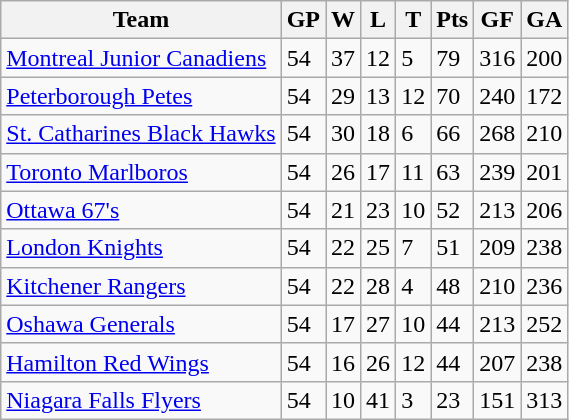<table class="wikitable">
<tr>
<th>Team</th>
<th>GP</th>
<th>W</th>
<th>L</th>
<th>T</th>
<th>Pts</th>
<th>GF</th>
<th>GA</th>
</tr>
<tr>
<td><a href='#'>Montreal Junior Canadiens</a></td>
<td>54</td>
<td>37</td>
<td>12</td>
<td>5</td>
<td>79</td>
<td>316</td>
<td>200</td>
</tr>
<tr>
<td><a href='#'>Peterborough Petes</a></td>
<td>54</td>
<td>29</td>
<td>13</td>
<td>12</td>
<td>70</td>
<td>240</td>
<td>172</td>
</tr>
<tr>
<td><a href='#'>St. Catharines Black Hawks</a></td>
<td>54</td>
<td>30</td>
<td>18</td>
<td>6</td>
<td>66</td>
<td>268</td>
<td>210</td>
</tr>
<tr>
<td><a href='#'>Toronto Marlboros</a></td>
<td>54</td>
<td>26</td>
<td>17</td>
<td>11</td>
<td>63</td>
<td>239</td>
<td>201</td>
</tr>
<tr>
<td><a href='#'>Ottawa 67's</a></td>
<td>54</td>
<td>21</td>
<td>23</td>
<td>10</td>
<td>52</td>
<td>213</td>
<td>206</td>
</tr>
<tr>
<td><a href='#'>London Knights</a></td>
<td>54</td>
<td>22</td>
<td>25</td>
<td>7</td>
<td>51</td>
<td>209</td>
<td>238</td>
</tr>
<tr>
<td><a href='#'>Kitchener Rangers</a></td>
<td>54</td>
<td>22</td>
<td>28</td>
<td>4</td>
<td>48</td>
<td>210</td>
<td>236</td>
</tr>
<tr>
<td><a href='#'>Oshawa Generals</a></td>
<td>54</td>
<td>17</td>
<td>27</td>
<td>10</td>
<td>44</td>
<td>213</td>
<td>252</td>
</tr>
<tr>
<td><a href='#'>Hamilton Red Wings</a></td>
<td>54</td>
<td>16</td>
<td>26</td>
<td>12</td>
<td>44</td>
<td>207</td>
<td>238</td>
</tr>
<tr>
<td><a href='#'>Niagara Falls Flyers</a></td>
<td>54</td>
<td>10</td>
<td>41</td>
<td>3</td>
<td>23</td>
<td>151</td>
<td>313</td>
</tr>
</table>
